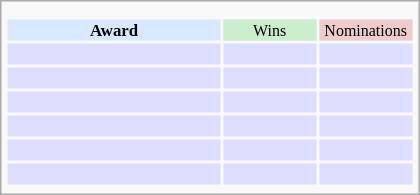<table class="infobox" style="width: 25em; text-align: left; font-size: 70%; vertical-align: middle;">
<tr>
<td colspan="3" style="text-align:center;"></td>
</tr>
<tr>
<td colspan="3" style="text-align:center;"></td>
</tr>
<tr bgcolor=#D9E8FF style="text-align:center;">
<th style="vertical-align: middle;">Award</th>
<td style="background:#cceecc; font-size:8pt; vertical-align: middle;" width="60px">Wins</td>
<td style="background:#eecccc; font-size:8pt; vertical-align: middle;" width="60px">Nominations</td>
</tr>
<tr bgcolor=#ddddff>
<td align="center"><br></td>
<td></td>
<td></td>
</tr>
<tr bgcolor=#ddddff>
<td align="center"><br></td>
<td></td>
<td></td>
</tr>
<tr bgcolor=#ddddff>
<td align="center"><br></td>
<td></td>
<td></td>
</tr>
<tr bgcolor=#ddddff>
<td align="center"><br></td>
<td></td>
<td></td>
</tr>
<tr bgcolor=#ddddff>
<td align="center"><br></td>
<td></td>
<td></td>
</tr>
<tr bgcolor=#ddddff>
<td align="center"><br></td>
<td></td>
<td></td>
</tr>
<tr>
</tr>
</table>
